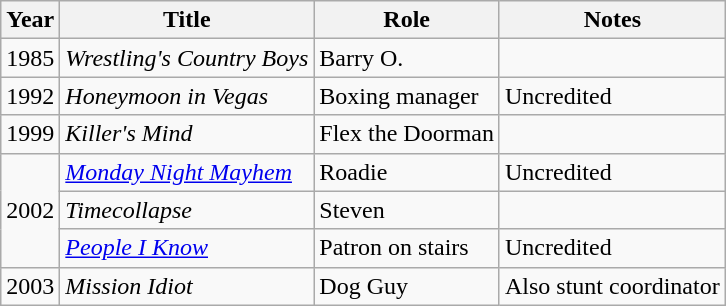<table class="wikitable">
<tr>
<th>Year</th>
<th>Title</th>
<th>Role</th>
<th>Notes</th>
</tr>
<tr>
<td>1985</td>
<td><em>Wrestling's Country Boys</em></td>
<td>Barry O.</td>
<td></td>
</tr>
<tr>
<td>1992</td>
<td><em>Honeymoon in Vegas</em></td>
<td>Boxing manager</td>
<td>Uncredited</td>
</tr>
<tr>
<td>1999</td>
<td><em>Killer's Mind</em></td>
<td>Flex the Doorman</td>
<td></td>
</tr>
<tr>
<td rowspan="3">2002</td>
<td><em><a href='#'>Monday Night Mayhem</a></em></td>
<td>Roadie</td>
<td>Uncredited</td>
</tr>
<tr>
<td><em>Timecollapse</em></td>
<td>Steven</td>
<td></td>
</tr>
<tr>
<td><em><a href='#'>People I Know</a></em></td>
<td>Patron on stairs</td>
<td>Uncredited</td>
</tr>
<tr>
<td>2003</td>
<td><em>Mission Idiot</em></td>
<td>Dog Guy</td>
<td>Also stunt coordinator</td>
</tr>
</table>
